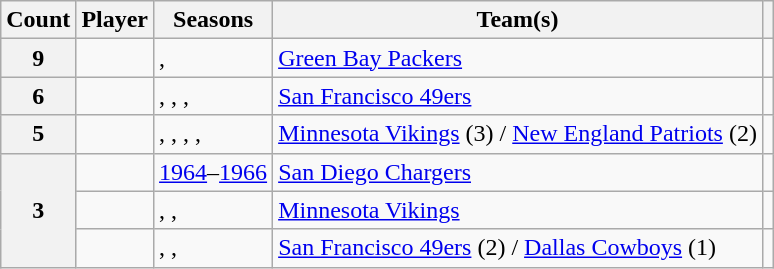<table class="wikitable sortable">
<tr>
<th scope=col>Count</th>
<th scope=col>Player</th>
<th scope=col class= "unsortable">Seasons</th>
<th scope=col class= "unsortable">Team(s)</th>
<th scope=col class= "unsortable"></th>
</tr>
<tr>
<th scope=row>9</th>
<td></td>
<td>, </td>
<td><a href='#'>Green Bay Packers</a></td>
<td></td>
</tr>
<tr>
<th scope=row>6</th>
<td></td>
<td>, , , </td>
<td><a href='#'>San Francisco 49ers</a></td>
<td></td>
</tr>
<tr>
<th scope=row>5</th>
<td></td>
<td>, , , , </td>
<td><a href='#'>Minnesota Vikings</a> (3) / <a href='#'>New England Patriots</a> (2)</td>
<td></td>
</tr>
<tr>
<th scope=rowgroup rowspan=3>3</th>
<td></td>
<td><a href='#'>1964</a>–<a href='#'>1966</a></td>
<td><a href='#'>San Diego Chargers</a></td>
<td></td>
</tr>
<tr>
<td></td>
<td>, , </td>
<td><a href='#'>Minnesota Vikings</a></td>
<td></td>
</tr>
<tr>
<td></td>
<td>, , </td>
<td><a href='#'>San Francisco 49ers</a> (2) / <a href='#'>Dallas Cowboys</a> (1)</td>
<td></td>
</tr>
</table>
